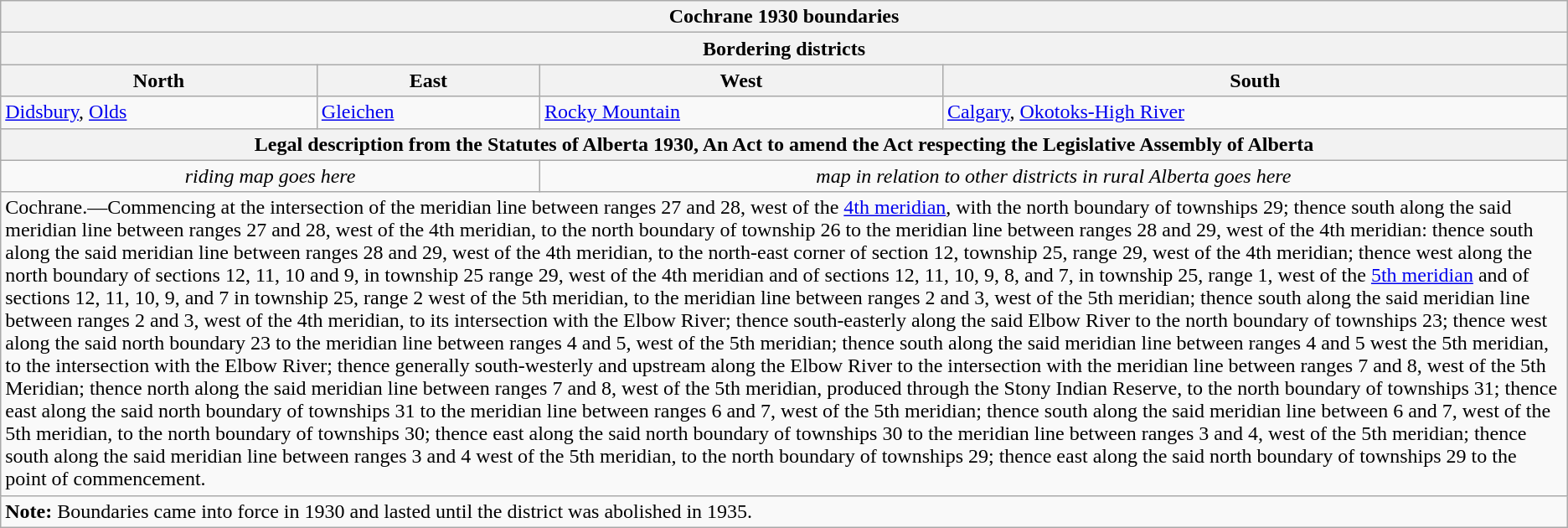<table class="wikitable collapsible collapsed">
<tr>
<th colspan=4>Cochrane 1930 boundaries</th>
</tr>
<tr>
<th colspan=4>Bordering districts</th>
</tr>
<tr>
<th>North</th>
<th>East</th>
<th>West</th>
<th>South</th>
</tr>
<tr>
<td><a href='#'>Didsbury</a>, <a href='#'>Olds</a></td>
<td><a href='#'>Gleichen</a></td>
<td><a href='#'>Rocky Mountain</a></td>
<td><a href='#'>Calgary</a>, <a href='#'>Okotoks-High River</a></td>
</tr>
<tr>
<th colspan=4>Legal description from the Statutes of Alberta 1930, An Act to amend the Act respecting the Legislative Assembly of Alberta</th>
</tr>
<tr>
<td colspan=2 align=center><em>riding map goes here</em></td>
<td colspan=2 align=center><em>map in relation to other districts in rural Alberta goes here</em></td>
</tr>
<tr>
<td colspan=4>Cochrane.—Commencing at the intersection of the meridian line between ranges 27 and 28, west of the <a href='#'>4th meridian</a>, with the north boundary of townships 29; thence south along the said meridian line between ranges 27 and 28, west of the 4th meridian, to the north boundary of township 26 to the meridian line between ranges 28 and 29, west of the 4th meridian: thence south along the said meridian line between ranges 28 and 29, west of the 4th meridian, to the north-east corner of section 12, township 25, range 29, west of the 4th meridian; thence west along the north boundary of sections 12, 11, 10 and 9, in township 25 range 29, west of the 4th meridian and of sections 12, 11, 10, 9, 8, and 7, in township 25, range 1, west of the <a href='#'>5th meridian</a> and of sections 12, 11, 10, 9, and 7 in township 25, range 2 west of the 5th meridian, to the meridian line between ranges 2 and 3, west of the 5th meridian; thence south along the said meridian line between ranges 2 and 3, west of the 4th meridian, to its intersection with the Elbow River; thence south-easterly along the said Elbow River to the north boundary of townships 23; thence west along the said north boundary 23 to the meridian line between ranges 4 and 5, west of the 5th meridian; thence south along the said meridian line between ranges 4 and 5 west the 5th meridian, to the intersection with the Elbow River; thence generally south-westerly and upstream along the Elbow River to the intersection with the meridian line between ranges 7 and 8, west of the 5th Meridian; thence north along the said meridian line between ranges 7 and 8, west of the 5th meridian, produced through the Stony Indian Reserve, to the north boundary of townships 31; thence east along the said north boundary of townships 31 to the meridian line between ranges 6 and 7, west of the 5th meridian; thence south along the said meridian line between 6 and 7, west of the 5th meridian, to the north boundary of townships 30; thence east along the said north boundary of townships 30 to the meridian line between ranges 3 and 4, west of the 5th meridian; thence south along the said meridian line between ranges 3 and 4 west of the 5th meridian, to the north boundary of townships 29; thence east along the said north boundary of townships 29 to the point of commencement.</td>
</tr>
<tr>
<td colspan=4><strong>Note:</strong> Boundaries came into force in 1930 and lasted until the district was abolished in 1935.</td>
</tr>
</table>
